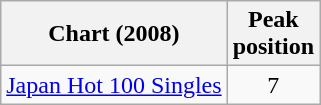<table class="wikitable">
<tr>
<th align="left">Chart (2008)</th>
<th style="text-align:center;">Peak<br>position</th>
</tr>
<tr>
<td align="left"><a href='#'>Japan Hot 100 Singles</a></td>
<td style="text-align:center;">7 </td>
</tr>
</table>
